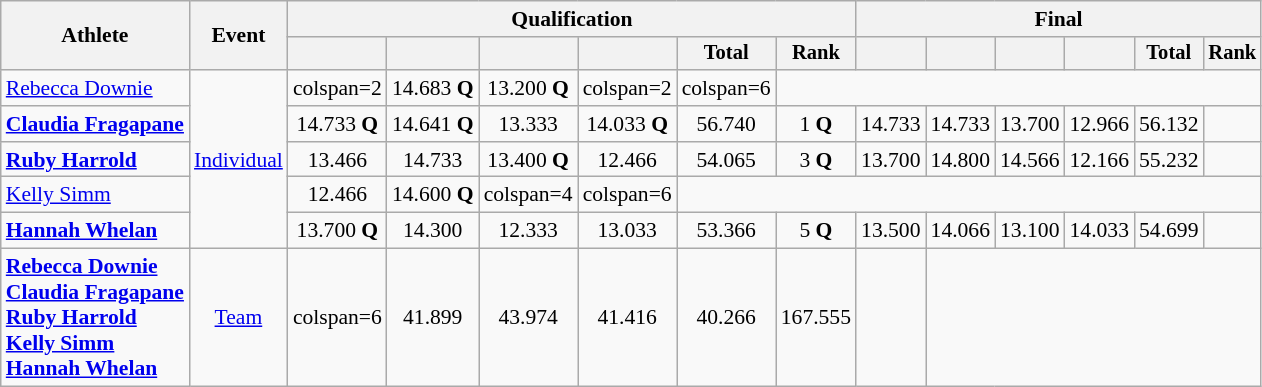<table class="wikitable" style="font-size:90%">
<tr>
<th rowspan=2>Athlete</th>
<th rowspan=2>Event</th>
<th colspan =6>Qualification</th>
<th colspan =6>Final</th>
</tr>
<tr style="font-size:95%">
<th></th>
<th></th>
<th></th>
<th></th>
<th>Total</th>
<th>Rank</th>
<th></th>
<th></th>
<th></th>
<th></th>
<th>Total</th>
<th>Rank</th>
</tr>
<tr align=center>
<td align=left><a href='#'>Rebecca Downie</a></td>
<td style="text-align:left;" rowspan="5"><a href='#'>Individual</a></td>
<td>colspan=2 </td>
<td>14.683 <strong>Q</strong></td>
<td>13.200 <strong>Q</strong></td>
<td>colspan=2 </td>
<td>colspan=6 </td>
</tr>
<tr align=center>
<td align=left><strong><a href='#'>Claudia Fragapane</a></strong></td>
<td>14.733 <strong>Q</strong></td>
<td>14.641 <strong>Q</strong></td>
<td>13.333</td>
<td>14.033 <strong>Q</strong></td>
<td>56.740</td>
<td>1 <strong>Q</strong></td>
<td>14.733</td>
<td>14.733</td>
<td>13.700</td>
<td>12.966</td>
<td>56.132</td>
<td></td>
</tr>
<tr align=center>
<td align=left><strong><a href='#'>Ruby Harrold</a></strong></td>
<td>13.466</td>
<td>14.733</td>
<td>13.400 <strong>Q</strong></td>
<td>12.466</td>
<td>54.065</td>
<td>3 <strong>Q</strong></td>
<td>13.700</td>
<td>14.800</td>
<td>14.566</td>
<td>12.166</td>
<td>55.232</td>
<td></td>
</tr>
<tr align=center>
<td align=left><a href='#'>Kelly Simm</a></td>
<td>12.466</td>
<td>14.600 <strong>Q</strong></td>
<td>colspan=4 </td>
<td>colspan=6 </td>
</tr>
<tr align=center>
<td align=left><strong><a href='#'>Hannah Whelan</a></strong></td>
<td>13.700 <strong>Q</strong></td>
<td>14.300</td>
<td>12.333</td>
<td>13.033</td>
<td>53.366</td>
<td>5 <strong>Q</strong></td>
<td>13.500</td>
<td>14.066</td>
<td>13.100</td>
<td>14.033</td>
<td>54.699</td>
<td></td>
</tr>
<tr align=center>
<td align=left><strong><a href='#'>Rebecca Downie</a><br><a href='#'>Claudia Fragapane</a><br><a href='#'>Ruby Harrold</a><br><a href='#'>Kelly Simm</a><br><a href='#'>Hannah Whelan</a></strong></td>
<td><a href='#'>Team</a></td>
<td>colspan=6 </td>
<td>41.899</td>
<td>43.974</td>
<td>41.416</td>
<td>40.266</td>
<td>167.555</td>
<td></td>
</tr>
</table>
